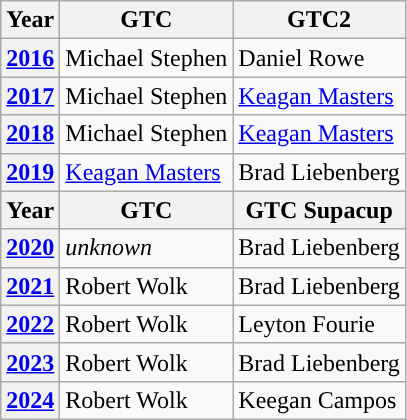<table class="wikitable" style="font-size:100%">
<tr>
<th>Year</th>
<th>GTC</th>
<th>GTC2</th>
</tr>
<tr>
<th><a href='#'>2016</a></th>
<td> Michael Stephen</td>
<td> Daniel Rowe</td>
</tr>
<tr>
<th><a href='#'>2017</a></th>
<td> Michael Stephen</td>
<td> <a href='#'>Keagan Masters</a></td>
</tr>
<tr>
<th><a href='#'>2018</a></th>
<td> Michael Stephen</td>
<td> <a href='#'>Keagan Masters</a></td>
</tr>
<tr>
<th><a href='#'>2019</a></th>
<td> <a href='#'>Keagan Masters</a></td>
<td> Brad Liebenberg</td>
</tr>
<tr>
<th>Year</th>
<th>GTC</th>
<th>GTC Supacup</th>
</tr>
<tr>
<th><a href='#'>2020</a></th>
<td><em>unknown</em></td>
<td> Brad Liebenberg</td>
</tr>
<tr>
<th><a href='#'>2021</a></th>
<td> Robert Wolk</td>
<td> Brad Liebenberg</td>
</tr>
<tr>
<th><a href='#'>2022</a></th>
<td> Robert Wolk</td>
<td> Leyton Fourie</td>
</tr>
<tr>
<th><a href='#'>2023</a></th>
<td> Robert Wolk</td>
<td> Brad Liebenberg</td>
</tr>
<tr>
<th><a href='#'>2024</a></th>
<td> Robert Wolk</td>
<td> Keegan Campos</td>
</tr>
</table>
